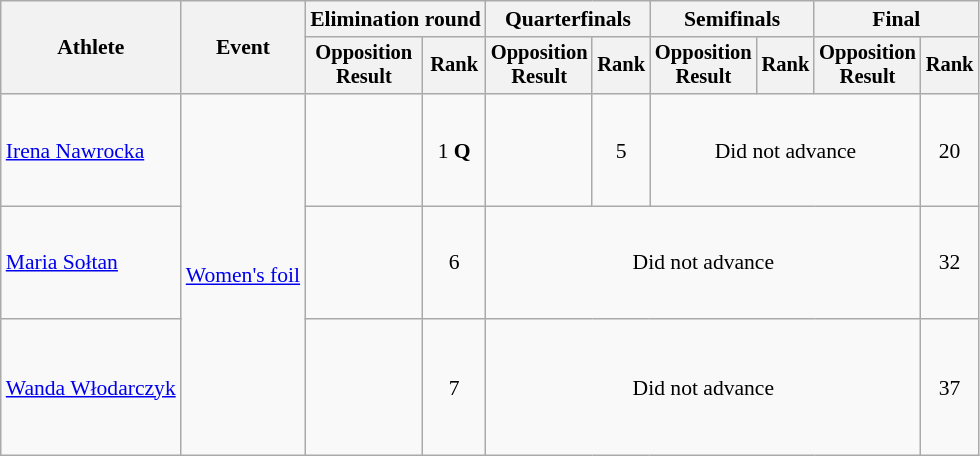<table class="wikitable" style="font-size:90%;">
<tr>
<th rowspan="2">Athlete</th>
<th rowspan="2">Event</th>
<th colspan="2">Elimination round</th>
<th colspan="2">Quarterfinals</th>
<th colspan="2">Semifinals</th>
<th colspan=2>Final</th>
</tr>
<tr style="font-size:95%">
<th>Opposition<br>Result</th>
<th>Rank</th>
<th>Opposition<br>Result</th>
<th>Rank</th>
<th>Opposition<br>Result</th>
<th>Rank</th>
<th>Opposition<br>Result</th>
<th>Rank</th>
</tr>
<tr align=center>
<td align=left><a href='#'>Irena Nawrocka</a></td>
<td align=left rowspan=3><a href='#'>Women's foil</a></td>
<td align=left><br><br><br><br></td>
<td>1 <strong>Q</strong></td>
<td align=left><br><br><br><br></td>
<td>5</td>
<td colspan=3>Did not advance</td>
<td>20</td>
</tr>
<tr align=center>
<td align=left><a href='#'>Maria Sołtan</a></td>
<td align=left><br><br><br><br></td>
<td>6</td>
<td colspan=5>Did not advance</td>
<td>32</td>
</tr>
<tr align=center>
<td align=left><a href='#'>Wanda Włodarczyk</a></td>
<td align=left><br><br><br><br><br></td>
<td>7</td>
<td colspan=5>Did not advance</td>
<td>37</td>
</tr>
</table>
